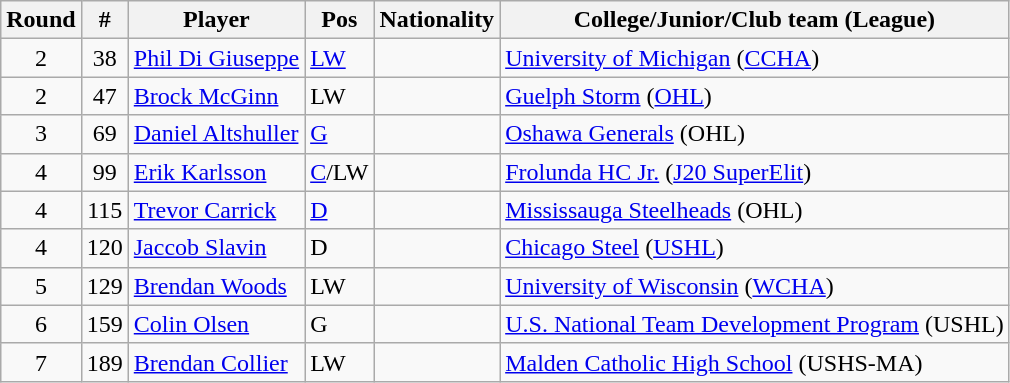<table class="wikitable">
<tr>
<th>Round</th>
<th>#</th>
<th>Player</th>
<th>Pos</th>
<th>Nationality</th>
<th>College/Junior/Club team (League)</th>
</tr>
<tr>
<td style="text-align:center">2</td>
<td style="text-align:center">38</td>
<td><a href='#'>Phil Di Giuseppe</a></td>
<td><a href='#'>LW</a></td>
<td></td>
<td><a href='#'>University of Michigan</a> (<a href='#'>CCHA</a>)</td>
</tr>
<tr>
<td style="text-align:center">2</td>
<td style="text-align:center">47</td>
<td><a href='#'>Brock McGinn</a></td>
<td>LW</td>
<td></td>
<td><a href='#'>Guelph Storm</a> (<a href='#'>OHL</a>)</td>
</tr>
<tr>
<td style="text-align:center">3</td>
<td style="text-align:center">69</td>
<td><a href='#'>Daniel Altshuller</a></td>
<td><a href='#'>G</a></td>
<td></td>
<td><a href='#'>Oshawa Generals</a> (OHL)</td>
</tr>
<tr>
<td style="text-align:center">4</td>
<td style="text-align:center">99</td>
<td><a href='#'>Erik Karlsson</a></td>
<td><a href='#'>C</a>/LW</td>
<td></td>
<td><a href='#'>Frolunda HC Jr.</a> (<a href='#'>J20 SuperElit</a>)</td>
</tr>
<tr>
<td style="text-align:center">4</td>
<td style="text-align:center">115</td>
<td><a href='#'>Trevor Carrick</a></td>
<td><a href='#'>D</a></td>
<td></td>
<td><a href='#'>Mississauga Steelheads</a> (OHL)</td>
</tr>
<tr>
<td style="text-align:center">4</td>
<td style="text-align:center">120</td>
<td><a href='#'>Jaccob Slavin</a></td>
<td>D</td>
<td></td>
<td><a href='#'>Chicago Steel</a> (<a href='#'>USHL</a>)</td>
</tr>
<tr>
<td style="text-align:center">5</td>
<td style="text-align:center">129</td>
<td><a href='#'>Brendan Woods</a></td>
<td>LW</td>
<td></td>
<td><a href='#'>University of Wisconsin</a> (<a href='#'>WCHA</a>)</td>
</tr>
<tr>
<td style="text-align:center">6</td>
<td style="text-align:center">159</td>
<td><a href='#'>Colin Olsen</a></td>
<td>G</td>
<td></td>
<td><a href='#'>U.S. National Team Development Program</a> (USHL)</td>
</tr>
<tr>
<td style="text-align:center">7</td>
<td style="text-align:center">189</td>
<td><a href='#'>Brendan Collier</a></td>
<td>LW</td>
<td></td>
<td><a href='#'>Malden Catholic High School</a> (USHS-MA)</td>
</tr>
</table>
